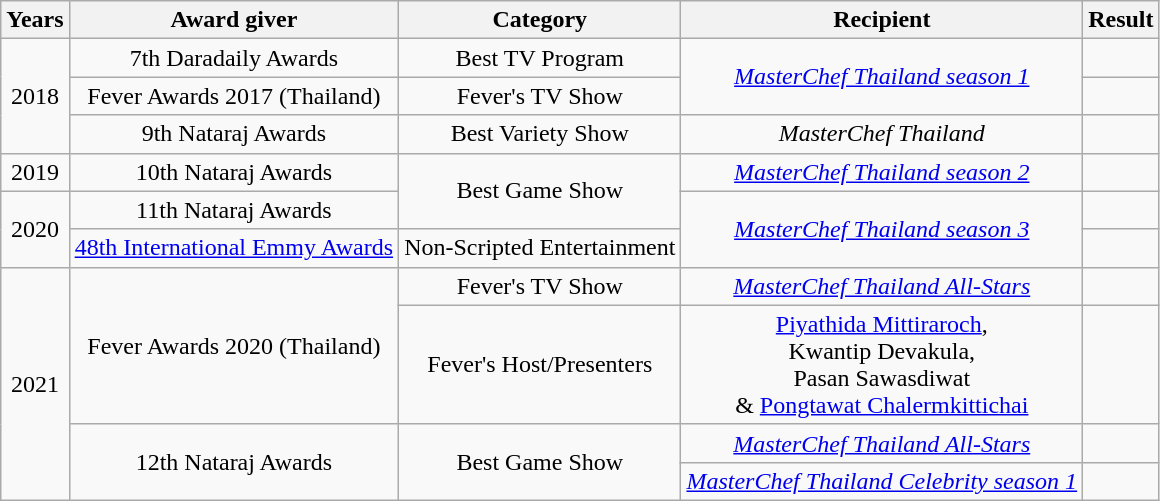<table class="wikitable"  style="text-align:center; font-size:100%;">
<tr>
<th>Years</th>
<th>Award giver</th>
<th>Category</th>
<th>Recipient</th>
<th>Result</th>
</tr>
<tr>
<td rowspan = "3" align = "center">2018</td>
<td>7th Daradaily Awards</td>
<td>Best TV Program</td>
<td rowspan="2"><em><a href='#'>MasterChef Thailand season 1</a></em></td>
<td></td>
</tr>
<tr>
<td>Fever Awards 2017 (Thailand)</td>
<td>Fever's TV Show</td>
<td></td>
</tr>
<tr>
<td>9th Nataraj Awards</td>
<td>Best Variety Show</td>
<td><em>MasterChef Thailand</em></td>
<td></td>
</tr>
<tr>
<td>2019</td>
<td>10th Nataraj Awards</td>
<td rowspan="2">Best Game Show</td>
<td><em><a href='#'>MasterChef Thailand season 2</a></em></td>
<td></td>
</tr>
<tr>
<td rowspan = "2" align = "center">2020</td>
<td>11th Nataraj Awards</td>
<td rowspan="2"><em><a href='#'>MasterChef Thailand season 3</a></em></td>
<td></td>
</tr>
<tr>
<td><a href='#'>48th International Emmy Awards</a></td>
<td>Non-Scripted Entertainment</td>
<td></td>
</tr>
<tr>
<td rowspan = "4" align = "center">2021</td>
<td rowspan="2">Fever Awards 2020 (Thailand)</td>
<td>Fever's TV Show</td>
<td><em><a href='#'>MasterChef Thailand All-Stars</a></em></td>
<td></td>
</tr>
<tr>
<td>Fever's Host/Presenters</td>
<td><a href='#'>Piyathida Mittiraroch</a>, <br>Kwantip Devakula, <br>Pasan Sawasdiwat<br> & <a href='#'>Pongtawat Chalermkittichai</a></td>
<td></td>
</tr>
<tr>
<td rowspan="2">12th Nataraj Awards</td>
<td rowspan="2">Best Game Show</td>
<td><em><a href='#'>MasterChef Thailand All-Stars</a></em></td>
<td></td>
</tr>
<tr>
<td><em><a href='#'>MasterChef Thailand Celebrity season 1</a></em></td>
<td></td>
</tr>
</table>
